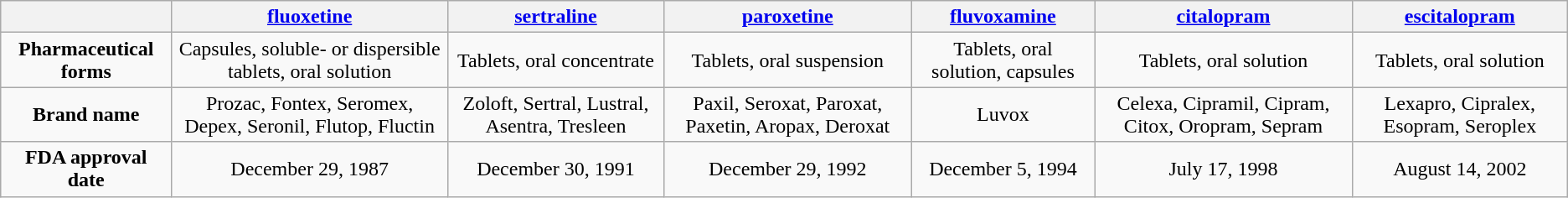<table class="wikitable">
<tr>
<th></th>
<th><strong><a href='#'>fluoxetine</a></strong></th>
<th><strong><a href='#'>sertraline</a></strong></th>
<th><strong><a href='#'>paroxetine</a></strong></th>
<th><strong><a href='#'>fluvoxamine</a></strong></th>
<th><strong><a href='#'>citalopram</a></strong></th>
<th><strong><a href='#'>escitalopram</a></strong></th>
</tr>
<tr>
<td align="center"><strong>Pharmaceutical forms</strong></td>
<td align="center">Capsules, soluble- or dispersible tablets, oral solution</td>
<td align="center">Tablets, oral concentrate</td>
<td align="center">Tablets, oral suspension</td>
<td align="center">Tablets, oral solution, capsules</td>
<td align="center">Tablets, oral solution</td>
<td align="center">Tablets, oral solution</td>
</tr>
<tr>
<td align="center"><strong>Brand name</strong></td>
<td align="center">Prozac, Fontex, Seromex, Depex, Seronil, Flutop, Fluctin</td>
<td align="center">Zoloft, Sertral, Lustral, Asentra, Tresleen</td>
<td align="center">Paxil, Seroxat, Paroxat, Paxetin, Aropax, Deroxat</td>
<td align="center">Luvox</td>
<td align="center">Celexa, Cipramil, Cipram, Citox, Oropram, Sepram</td>
<td align="center">Lexapro, Cipralex, Esopram, Seroplex</td>
</tr>
<tr>
<td align="center"><strong>FDA approval date</strong></td>
<td align="center">December 29, 1987</td>
<td align="center">December 30, 1991</td>
<td align="center">December 29, 1992</td>
<td align="center">December 5, 1994</td>
<td align="center">July 17, 1998</td>
<td align="center">August 14, 2002</td>
</tr>
</table>
